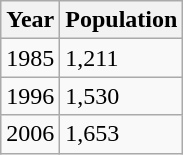<table class="wikitable">
<tr>
<th>Year</th>
<th>Population</th>
</tr>
<tr>
<td>1985</td>
<td>1,211</td>
</tr>
<tr>
<td>1996</td>
<td>1,530</td>
</tr>
<tr>
<td>2006</td>
<td>1,653</td>
</tr>
</table>
